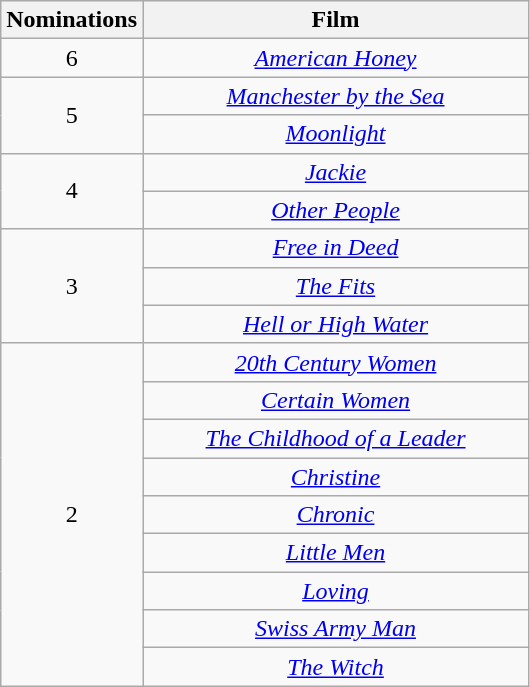<table class="wikitable" rowspan=2 border=2 style="text-align:center;">
<tr>
<th scope="col" width="50">Nominations</th>
<th scope="col" width="250">Film</th>
</tr>
<tr>
<td>6</td>
<td><em><a href='#'>American Honey</a></em></td>
</tr>
<tr>
<td rowspan=2 style="text-align:center;">5</td>
<td><em><a href='#'>Manchester by the Sea</a></em></td>
</tr>
<tr>
<td><em><a href='#'>Moonlight</a></em></td>
</tr>
<tr>
<td rowspan=2 style="text-align:center;">4</td>
<td><em><a href='#'>Jackie</a></em></td>
</tr>
<tr>
<td><em><a href='#'>Other People</a></em></td>
</tr>
<tr>
<td rowspan=3 style="text-align:center;">3</td>
<td><em><a href='#'>Free in Deed</a></em></td>
</tr>
<tr>
<td><em><a href='#'>The Fits</a></em></td>
</tr>
<tr>
<td><em><a href='#'>Hell or High Water</a></em></td>
</tr>
<tr>
<td rowspan=10 style="text-align:center;">2</td>
<td><em><a href='#'>20th Century Women</a></em></td>
</tr>
<tr>
<td><em><a href='#'>Certain Women</a></em></td>
</tr>
<tr>
<td><em><a href='#'>The Childhood of a Leader</a></em></td>
</tr>
<tr>
<td><em><a href='#'>Christine</a></em></td>
</tr>
<tr>
<td><em><a href='#'>Chronic</a></em></td>
</tr>
<tr>
<td><em><a href='#'>Little Men</a></em></td>
</tr>
<tr>
<td><em><a href='#'>Loving</a></em></td>
</tr>
<tr>
<td><em><a href='#'>Swiss Army Man</a></em></td>
</tr>
<tr>
<td><em><a href='#'>The Witch</a></em></td>
</tr>
</table>
